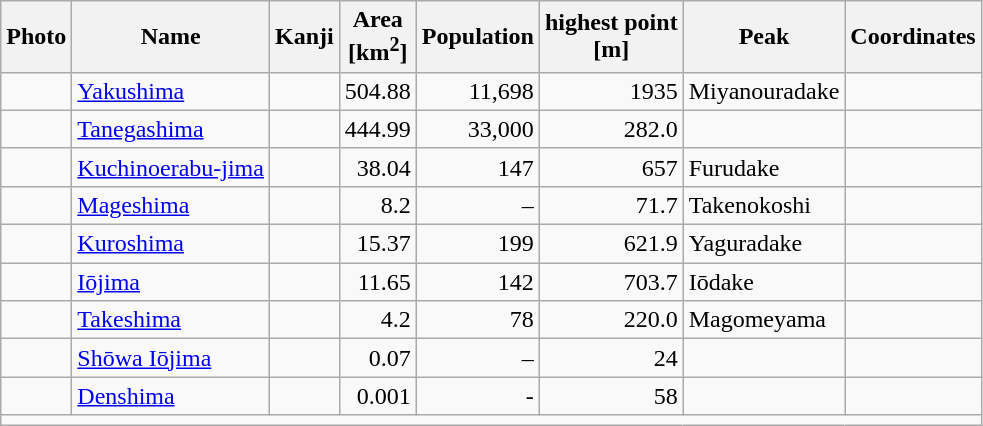<table class="wikitable sortable">
<tr>
<th class="unsortable">Photo</th>
<th>Name</th>
<th class="unsortable">Kanji</th>
<th>Area<br>[km<sup>2</sup>]</th>
<th>Population</th>
<th>highest point<br>[m]</th>
<th>Peak</th>
<th>Coordinates</th>
</tr>
<tr>
<td></td>
<td><a href='#'>Yakushima</a></td>
<td></td>
<td style="text-align:right;">504.88</td>
<td style="text-align:right;">11,698</td>
<td style="text-align:right;">1935</td>
<td>Miyanouradake</td>
<td></td>
</tr>
<tr>
<td></td>
<td><a href='#'>Tanegashima</a></td>
<td></td>
<td style="text-align:right;">444.99</td>
<td style="text-align:right;">33,000</td>
<td style="text-align:right;">282.0</td>
<td></td>
<td></td>
</tr>
<tr>
<td></td>
<td><a href='#'>Kuchinoerabu-jima</a></td>
<td></td>
<td style="text-align:right;">38.04</td>
<td style="text-align:right;">147</td>
<td style="text-align:right;">657</td>
<td>Furudake</td>
<td></td>
</tr>
<tr>
<td></td>
<td><a href='#'>Mageshima</a></td>
<td></td>
<td style="text-align:right;">8.2</td>
<td style="text-align:right;">–</td>
<td style="text-align:right;">71.7</td>
<td>Takenokoshi</td>
<td></td>
</tr>
<tr>
<td></td>
<td><a href='#'>Kuroshima</a></td>
<td></td>
<td style="text-align:right;">15.37</td>
<td style="text-align:right;">199</td>
<td style="text-align:right;">621.9</td>
<td>Yaguradake</td>
<td></td>
</tr>
<tr>
<td></td>
<td><a href='#'>Iōjima</a></td>
<td></td>
<td style="text-align:right;">11.65</td>
<td style="text-align:right;">142</td>
<td style="text-align:right;">703.7</td>
<td>Iōdake</td>
<td></td>
</tr>
<tr>
<td></td>
<td><a href='#'>Takeshima</a></td>
<td></td>
<td style="text-align:right;">4.2</td>
<td style="text-align:right;">78</td>
<td style="text-align:right;">220.0</td>
<td>Magomeyama</td>
<td></td>
</tr>
<tr>
<td></td>
<td><a href='#'>Shōwa Iōjima</a></td>
<td></td>
<td style="text-align:right;">0.07</td>
<td style="text-align:right;">–</td>
<td style="text-align:right;">24</td>
<td></td>
<td></td>
</tr>
<tr>
<td></td>
<td><a href='#'>Denshima</a></td>
<td></td>
<td style="text-align:right;">0.001</td>
<td style="text-align:right;">-</td>
<td style="text-align:right;">58</td>
<td></td>
<td></td>
</tr>
<tr class="sortbottom">
<td colspan="8"></td>
</tr>
</table>
